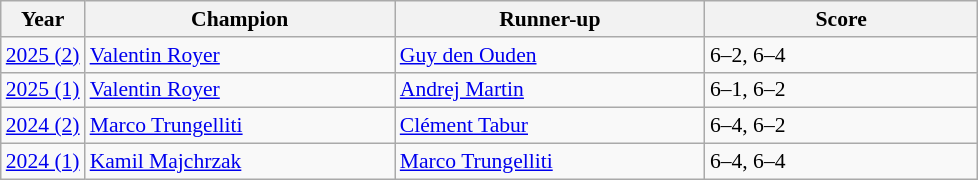<table class="wikitable" style="font-size:90%">
<tr>
<th>Year</th>
<th width="200">Champion</th>
<th width="200">Runner-up</th>
<th width="175">Score</th>
</tr>
<tr>
<td><a href='#'>2025 (2)</a></td>
<td> <a href='#'>Valentin Royer</a></td>
<td> <a href='#'>Guy den Ouden</a></td>
<td>6–2, 6–4</td>
</tr>
<tr>
<td><a href='#'>2025 (1)</a></td>
<td> <a href='#'>Valentin Royer</a></td>
<td> <a href='#'>Andrej Martin</a></td>
<td>6–1, 6–2</td>
</tr>
<tr>
<td><a href='#'>2024 (2)</a></td>
<td> <a href='#'>Marco Trungelliti</a></td>
<td> <a href='#'>Clément Tabur</a></td>
<td>6–4, 6–2</td>
</tr>
<tr>
<td><a href='#'>2024 (1)</a></td>
<td> <a href='#'>Kamil Majchrzak</a></td>
<td> <a href='#'>Marco Trungelliti</a></td>
<td>6–4, 6–4</td>
</tr>
</table>
